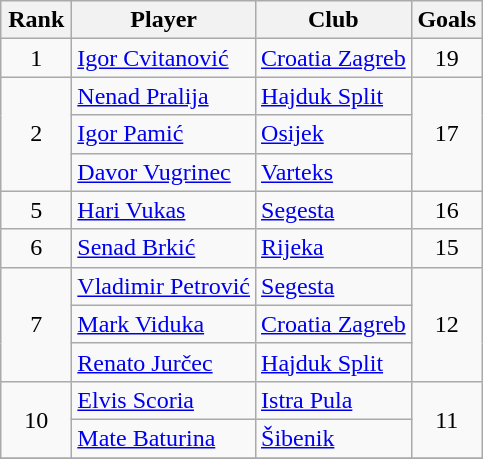<table class="wikitable">
<tr>
<th width="40px">Rank</th>
<th>Player</th>
<th>Club</th>
<th width="40px">Goals</th>
</tr>
<tr>
<td align=center>1</td>
<td> <a href='#'>Igor Cvitanović</a></td>
<td><a href='#'>Croatia Zagreb</a></td>
<td align=center>19</td>
</tr>
<tr>
<td rowspan=3 align=center>2</td>
<td> <a href='#'>Nenad Pralija</a></td>
<td><a href='#'>Hajduk Split</a></td>
<td rowspan=3 align=center>17</td>
</tr>
<tr>
<td> <a href='#'>Igor Pamić</a></td>
<td><a href='#'>Osijek</a></td>
</tr>
<tr>
<td> <a href='#'>Davor Vugrinec</a></td>
<td><a href='#'>Varteks</a></td>
</tr>
<tr>
<td align=center>5</td>
<td> <a href='#'>Hari Vukas</a></td>
<td><a href='#'>Segesta</a></td>
<td align=center>16</td>
</tr>
<tr>
<td align=center>6</td>
<td> <a href='#'>Senad Brkić</a></td>
<td><a href='#'>Rijeka</a></td>
<td align=center>15</td>
</tr>
<tr>
<td rowspan=3 align=center>7</td>
<td> <a href='#'>Vladimir Petrović</a></td>
<td><a href='#'>Segesta</a></td>
<td rowspan=3 align=center>12</td>
</tr>
<tr>
<td> <a href='#'>Mark Viduka</a></td>
<td><a href='#'>Croatia Zagreb</a></td>
</tr>
<tr>
<td> <a href='#'>Renato Jurčec</a></td>
<td><a href='#'>Hajduk Split</a></td>
</tr>
<tr>
<td rowspan=2 align=center>10</td>
<td> <a href='#'>Elvis Scoria</a></td>
<td><a href='#'>Istra Pula</a></td>
<td rowspan=2 align=center>11</td>
</tr>
<tr>
<td> <a href='#'>Mate Baturina</a></td>
<td><a href='#'>Šibenik</a></td>
</tr>
<tr>
</tr>
</table>
